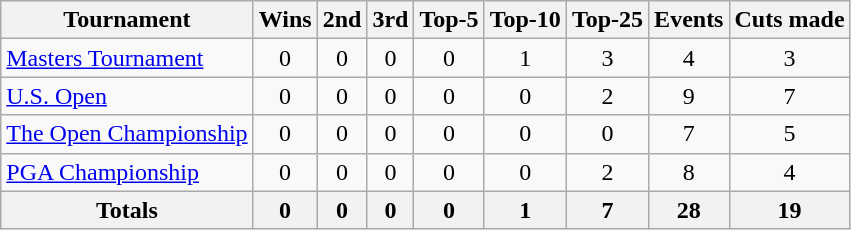<table class=wikitable style=text-align:center>
<tr>
<th>Tournament</th>
<th>Wins</th>
<th>2nd</th>
<th>3rd</th>
<th>Top-5</th>
<th>Top-10</th>
<th>Top-25</th>
<th>Events</th>
<th>Cuts made</th>
</tr>
<tr>
<td align=left><a href='#'>Masters Tournament</a></td>
<td>0</td>
<td>0</td>
<td>0</td>
<td>0</td>
<td>1</td>
<td>3</td>
<td>4</td>
<td>3</td>
</tr>
<tr>
<td align=left><a href='#'>U.S. Open</a></td>
<td>0</td>
<td>0</td>
<td>0</td>
<td>0</td>
<td>0</td>
<td>2</td>
<td>9</td>
<td>7</td>
</tr>
<tr>
<td align=left><a href='#'>The Open Championship</a></td>
<td>0</td>
<td>0</td>
<td>0</td>
<td>0</td>
<td>0</td>
<td>0</td>
<td>7</td>
<td>5</td>
</tr>
<tr>
<td align=left><a href='#'>PGA Championship</a></td>
<td>0</td>
<td>0</td>
<td>0</td>
<td>0</td>
<td>0</td>
<td>2</td>
<td>8</td>
<td>4</td>
</tr>
<tr>
<th>Totals</th>
<th>0</th>
<th>0</th>
<th>0</th>
<th>0</th>
<th>1</th>
<th>7</th>
<th>28</th>
<th>19</th>
</tr>
</table>
